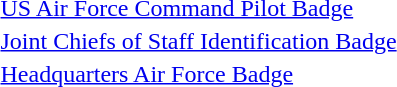<table>
<tr>
<td></td>
<td><a href='#'>US Air Force Command Pilot Badge</a></td>
</tr>
<tr>
<td></td>
<td><a href='#'>Joint Chiefs of Staff Identification Badge</a></td>
</tr>
<tr>
<td></td>
<td><a href='#'>Headquarters Air Force Badge</a></td>
</tr>
</table>
